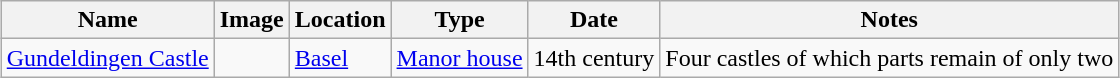<table class="wikitable sortable" style="text-align:left; margin-left: auto; margin-right: auto; border: none; width:500">
<tr>
<th>Name</th>
<th class="unsortable">Image</th>
<th>Location</th>
<th>Type</th>
<th>Date</th>
<th class="unsortable">Notes</th>
</tr>
<tr>
<td><a href='#'>Gundeldingen Castle</a></td>
<td></td>
<td><a href='#'>Basel</a><br></td>
<td><a href='#'>Manor house</a></td>
<td>14th century</td>
<td>Four castles of which parts remain of only two</td>
</tr>
</table>
